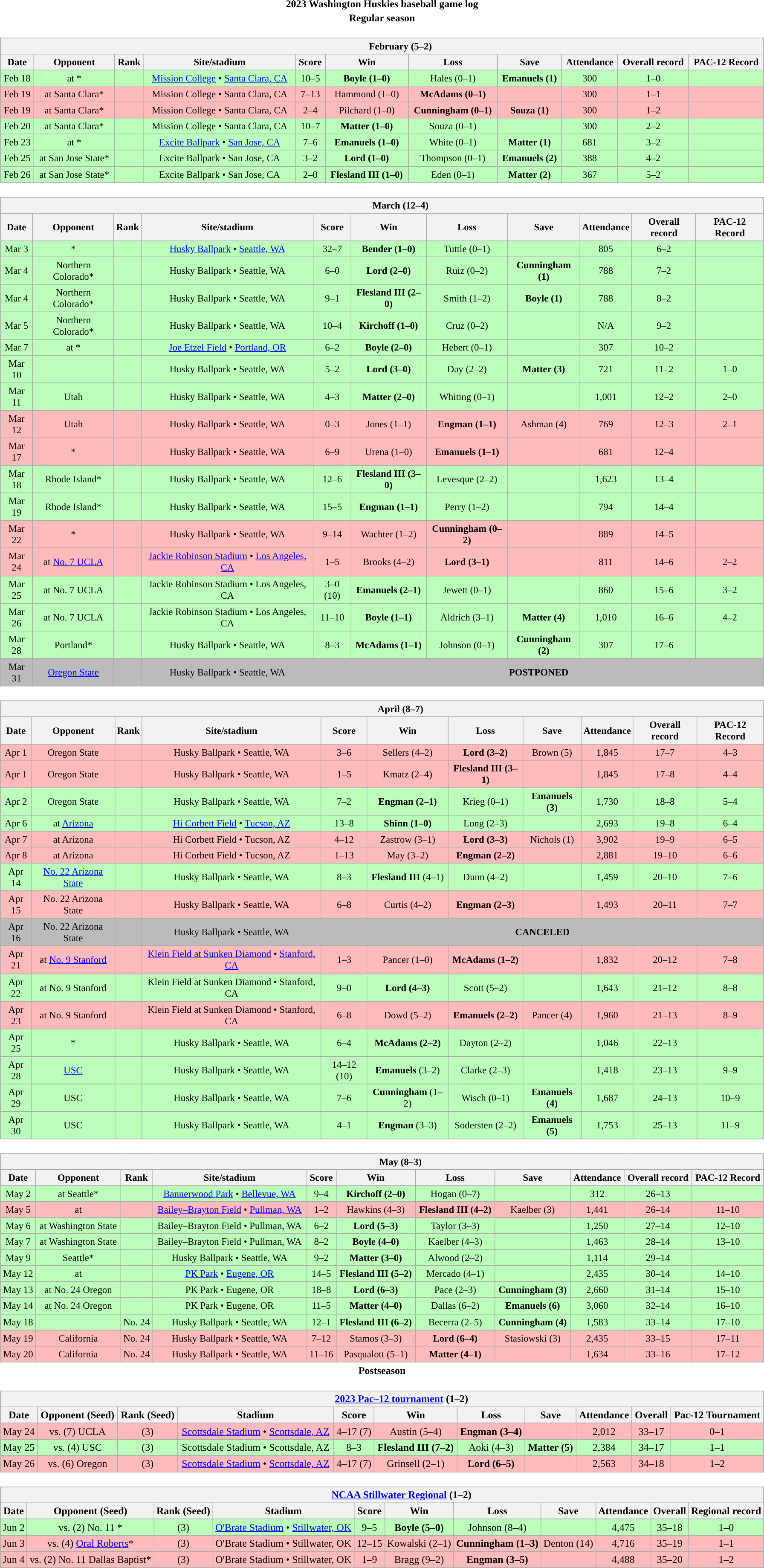<table class="toccolours" width=95% style="margin:1.5em auto; text-align:center;">
<tr>
<th colspan=2>2023 Washington Huskies baseball game log</th>
</tr>
<tr>
<th colspan=2>Regular season</th>
</tr>
<tr valign="top">
<td><br><table class="wikitable collapsible collapsed" style="margin:auto; font-size:95%; width:100%">
<tr>
<th colspan=11 style="padding-left:4em;">February (5–2)</th>
</tr>
<tr>
<th>Date</th>
<th>Opponent</th>
<th>Rank</th>
<th>Site/stadium</th>
<th>Score</th>
<th>Win</th>
<th>Loss</th>
<th>Save</th>
<th>Attendance</th>
<th>Overall record</th>
<th>PAC-12 Record</th>
</tr>
<tr bgcolor=bbffbb>
<td>Feb 18</td>
<td>at *</td>
<td></td>
<td><a href='#'>Mission College</a> • <a href='#'>Santa Clara, CA</a></td>
<td>10–5</td>
<td><strong>Boyle (1–0)</strong></td>
<td>Hales (0–1)</td>
<td><strong>Emanuels (1)</strong></td>
<td>300</td>
<td>1–0</td>
<td></td>
</tr>
<tr bgcolor=ffbbbb>
<td>Feb 19</td>
<td>at Santa Clara*</td>
<td></td>
<td>Mission College • Santa Clara, CA</td>
<td>7–13</td>
<td>Hammond (1–0)</td>
<td><strong>McAdams (0–1)</strong></td>
<td></td>
<td>300</td>
<td>1–1</td>
<td></td>
</tr>
<tr bgcolor=ffbbbb>
<td>Feb 19</td>
<td>at Santa Clara*</td>
<td></td>
<td>Mission College • Santa Clara, CA</td>
<td>2–4</td>
<td>Pilchard (1–0)</td>
<td><strong>Cunningham (0–1)</strong></td>
<td><strong>Souza (1)</strong></td>
<td>300</td>
<td>1–2</td>
<td></td>
</tr>
<tr bgcolor=bbffbb>
<td>Feb 20</td>
<td>at Santa Clara*</td>
<td></td>
<td>Mission College • Santa Clara, CA</td>
<td>10–7</td>
<td><strong>Matter (1–0)</strong></td>
<td>Souza (0–1)</td>
<td></td>
<td>300</td>
<td>2–2</td>
<td></td>
</tr>
<tr bgcolor=bbffbb>
<td>Feb 23</td>
<td>at *</td>
<td></td>
<td><a href='#'>Excite Ballpark</a> • <a href='#'>San Jose, CA</a></td>
<td>7–6</td>
<td><strong>Emanuels (1–0)</strong></td>
<td>White (0–1)</td>
<td><strong>Matter (1)</strong></td>
<td>681</td>
<td>3–2</td>
<td></td>
</tr>
<tr bgcolor=bbffbb>
<td>Feb 25</td>
<td>at San Jose State*</td>
<td></td>
<td>Excite Ballpark • San Jose, CA</td>
<td>3–2</td>
<td><strong>Lord (1–0)</strong></td>
<td>Thompson (0–1)</td>
<td><strong>Emanuels (2)</strong></td>
<td>388</td>
<td>4–2</td>
<td></td>
</tr>
<tr bgcolor=bbffbb>
<td>Feb 26</td>
<td>at San Jose State*</td>
<td></td>
<td>Excite Ballpark • San Jose, CA</td>
<td>2–0</td>
<td><strong>Flesland III (1–0)</strong></td>
<td>Eden (0–1)</td>
<td><strong>Matter (2)</strong></td>
<td>367</td>
<td>5–2</td>
<td></td>
</tr>
</table>
</td>
</tr>
<tr>
<td><br><table class="wikitable collapsible collapsed" style="margin:auto; font-size:95%; width:100%">
<tr>
<th colspan=11 style="padding-left:4em;">March (12–4)</th>
</tr>
<tr>
<th>Date</th>
<th>Opponent</th>
<th>Rank</th>
<th>Site/stadium</th>
<th>Score</th>
<th>Win</th>
<th>Loss</th>
<th>Save</th>
<th>Attendance</th>
<th>Overall record</th>
<th>PAC-12 Record</th>
</tr>
<tr bgcolor=bbffbb>
<td>Mar 3</td>
<td>*</td>
<td></td>
<td><a href='#'>Husky Ballpark</a> • <a href='#'>Seattle, WA</a></td>
<td>32–7</td>
<td><strong>Bender (1–0)</strong></td>
<td>Tuttle (0–1)</td>
<td></td>
<td>805</td>
<td>6–2</td>
<td></td>
</tr>
<tr bgcolor=bbffbb>
<td>Mar 4</td>
<td>Northern Colorado*</td>
<td></td>
<td>Husky Ballpark • Seattle, WA</td>
<td>6–0</td>
<td><strong>Lord (2–0)</strong></td>
<td>Ruiz (0–2)</td>
<td><strong>Cunningham (1)</strong></td>
<td>788</td>
<td>7–2</td>
<td></td>
</tr>
<tr bgcolor=bbffbb>
<td>Mar 4</td>
<td>Northern Colorado*</td>
<td></td>
<td>Husky Ballpark • Seattle, WA</td>
<td>9–1</td>
<td><strong>Flesland III (2–0)</strong></td>
<td>Smith (1–2)</td>
<td><strong>Boyle (1)</strong></td>
<td>788</td>
<td>8–2</td>
<td></td>
</tr>
<tr bgcolor=bbffbb>
<td>Mar 5</td>
<td>Northern Colorado*</td>
<td></td>
<td>Husky Ballpark • Seattle, WA</td>
<td>10–4</td>
<td><strong>Kirchoff (1–0)</strong></td>
<td>Cruz (0–2)</td>
<td></td>
<td>N/A</td>
<td>9–2</td>
<td></td>
</tr>
<tr bgcolor=bbffbb>
<td>Mar 7</td>
<td>at *</td>
<td></td>
<td><a href='#'>Joe Etzel Field</a> • <a href='#'>Portland, OR</a></td>
<td>6–2</td>
<td><strong>Boyle (2–0)</strong></td>
<td>Hebert (0–1)</td>
<td></td>
<td>307</td>
<td>10–2</td>
<td></td>
</tr>
<tr bgcolor=bbffbb>
<td>Mar 10</td>
<td></td>
<td></td>
<td>Husky Ballpark • Seattle, WA</td>
<td>5–2</td>
<td><strong>Lord (3–0)</strong></td>
<td>Day (2–2)</td>
<td><strong>Matter (3)</strong></td>
<td>721</td>
<td>11–2</td>
<td>1–0</td>
</tr>
<tr bgcolor=bbffbb>
<td>Mar 11</td>
<td>Utah</td>
<td></td>
<td>Husky Ballpark • Seattle, WA</td>
<td>4–3</td>
<td><strong>Matter (2–0)</strong></td>
<td>Whiting (0–1)</td>
<td></td>
<td>1,001</td>
<td>12–2</td>
<td>2–0</td>
</tr>
<tr bgcolor=ffbbbb>
<td>Mar 12</td>
<td>Utah</td>
<td></td>
<td>Husky Ballpark • Seattle, WA</td>
<td>0–3</td>
<td>Jones (1–1)</td>
<td><strong>Engman (1–1)</strong></td>
<td>Ashman (4)</td>
<td>769</td>
<td>12–3</td>
<td>2–1</td>
</tr>
<tr bgcolor=ffbbbb>
<td>Mar 17</td>
<td>*</td>
<td></td>
<td>Husky Ballpark • Seattle, WA</td>
<td>6–9</td>
<td>Urena (1–0)</td>
<td><strong>Emanuels (1–1)</strong></td>
<td></td>
<td>681</td>
<td>12–4</td>
<td></td>
</tr>
<tr bgcolor=bbffbb>
<td>Mar 18</td>
<td>Rhode Island*</td>
<td></td>
<td>Husky Ballpark • Seattle, WA</td>
<td>12–6</td>
<td><strong>Flesland III (3–0)</strong></td>
<td>Levesque (2–2)</td>
<td></td>
<td>1,623</td>
<td>13–4</td>
<td></td>
</tr>
<tr bgcolor=bbffbb>
<td>Mar 19</td>
<td>Rhode Island*</td>
<td></td>
<td>Husky Ballpark • Seattle, WA</td>
<td>15–5</td>
<td><strong>Engman (1–1)</strong></td>
<td>Perry (1–2)</td>
<td></td>
<td>794</td>
<td>14–4</td>
<td></td>
</tr>
<tr bgcolor=ffbbbb>
<td>Mar 22</td>
<td>*</td>
<td></td>
<td>Husky Ballpark • Seattle, WA</td>
<td>9–14</td>
<td>Wachter (1–2)</td>
<td><strong>Cunningham (0–2)</strong></td>
<td></td>
<td>889</td>
<td>14–5</td>
<td></td>
</tr>
<tr bgcolor=ffbbbb>
<td>Mar 24</td>
<td>at <a href='#'>No. 7 UCLA</a></td>
<td></td>
<td><a href='#'>Jackie Robinson Stadium</a> • <a href='#'>Los Angeles, CA</a></td>
<td>1–5</td>
<td>Brooks (4–2)</td>
<td><strong>Lord (3–1)</strong></td>
<td></td>
<td>811</td>
<td>14–6</td>
<td>2–2</td>
</tr>
<tr bgcolor=bbffbb>
<td>Mar 25</td>
<td>at No. 7 UCLA</td>
<td></td>
<td>Jackie Robinson Stadium • Los Angeles, CA</td>
<td>3–0 (10)</td>
<td><strong>Emanuels (2–1)</strong></td>
<td>Jewett (0–1)</td>
<td></td>
<td>860</td>
<td>15–6</td>
<td>3–2</td>
</tr>
<tr bgcolor=bbffbb>
<td>Mar 26</td>
<td>at No. 7 UCLA</td>
<td></td>
<td>Jackie Robinson Stadium • Los Angeles, CA</td>
<td>11–10</td>
<td><strong>Boyle (1–1)</strong></td>
<td>Aldrich (3–1)</td>
<td><strong>Matter (4)</strong></td>
<td>1,010</td>
<td>16–6</td>
<td>4–2</td>
</tr>
<tr bgcolor=bbffbb>
<td>Mar 28</td>
<td>Portland*</td>
<td></td>
<td>Husky Ballpark • Seattle, WA</td>
<td>8–3</td>
<td><strong>McAdams (1–1)</strong></td>
<td>Johnson (0–1)</td>
<td><strong>Cunningham (2)</strong></td>
<td>307</td>
<td>17–6</td>
<td></td>
</tr>
<tr bgcolor=bbbbbb>
<td>Mar 31</td>
<td><a href='#'>Oregon State</a></td>
<td></td>
<td>Husky Ballpark • Seattle, WA</td>
<td colspan=7><strong>POSTPONED</strong></td>
</tr>
</table>
</td>
</tr>
<tr>
<td><br><table class="wikitable collapsible collapsed" style="margin:auto; font-size:95%; width:100%">
<tr>
<th colspan=11 style="padding-left:4em;">April (8–7)</th>
</tr>
<tr>
<th>Date</th>
<th>Opponent</th>
<th>Rank</th>
<th>Site/stadium</th>
<th>Score</th>
<th>Win</th>
<th>Loss</th>
<th>Save</th>
<th>Attendance</th>
<th>Overall record</th>
<th>PAC-12 Record</th>
</tr>
<tr bgcolor=ffbbbb>
<td>Apr 1</td>
<td>Oregon State</td>
<td></td>
<td>Husky Ballpark • Seattle, WA</td>
<td>3–6</td>
<td>Sellers (4–2)</td>
<td><strong>Lord (3–2)</strong></td>
<td>Brown (5)</td>
<td>1,845</td>
<td>17–7</td>
<td>4–3</td>
</tr>
<tr bgcolor=ffbbbb>
<td>Apr 1</td>
<td>Oregon State</td>
<td></td>
<td>Husky Ballpark • Seattle, WA</td>
<td>1–5</td>
<td>Kmatz (2–4)</td>
<td><strong>Flesland III (3–1)</strong></td>
<td></td>
<td>1,845</td>
<td>17–8</td>
<td>4–4</td>
</tr>
<tr bgcolor=bbffbb>
<td>Apr 2</td>
<td>Oregon State</td>
<td></td>
<td>Husky Ballpark • Seattle, WA</td>
<td>7–2</td>
<td><strong>Engman (2–1)</strong></td>
<td>Krieg (0–1)</td>
<td><strong>Emanuels (3)</strong></td>
<td>1,730</td>
<td>18–8</td>
<td>5–4</td>
</tr>
<tr bgcolor=bbffbb>
<td>Apr 6</td>
<td>at <a href='#'>Arizona</a></td>
<td></td>
<td><a href='#'>Hi Corbett Field</a> • <a href='#'>Tucson, AZ</a></td>
<td>13–8</td>
<td><strong>Shinn (1–0)</strong></td>
<td>Long (2–3)</td>
<td></td>
<td>2,693</td>
<td>19–8</td>
<td>6–4</td>
</tr>
<tr bgcolor=ffbbbb>
<td>Apr 7</td>
<td>at Arizona</td>
<td></td>
<td>Hi Corbett Field • Tucson, AZ</td>
<td>4–12</td>
<td>Zastrow (3–1)</td>
<td><strong>Lord (3–3)</strong></td>
<td>Nichols (1)</td>
<td>3,902</td>
<td>19–9</td>
<td>6–5</td>
</tr>
<tr bgcolor=ffbbbb>
<td>Apr 8</td>
<td>at Arizona</td>
<td></td>
<td>Hi Corbett Field • Tucson, AZ</td>
<td>1–13</td>
<td>May (3–2)</td>
<td><strong>Engman (2–2)</strong></td>
<td></td>
<td>2,881</td>
<td>19–10</td>
<td>6–6</td>
</tr>
<tr bgcolor=bbffbb>
<td>Apr 14</td>
<td><a href='#'>No. 22 Arizona State</a></td>
<td></td>
<td>Husky Ballpark • Seattle, WA</td>
<td>8–3</td>
<td><strong>Flesland III</strong> (4–1)</td>
<td>Dunn (4–2)</td>
<td></td>
<td>1,459</td>
<td>20–10</td>
<td>7–6</td>
</tr>
<tr bgcolor=ffbbbb>
<td>Apr 15</td>
<td>No. 22 Arizona State</td>
<td></td>
<td>Husky Ballpark • Seattle, WA</td>
<td>6–8</td>
<td>Curtis (4–2)</td>
<td><strong>Engman (2–3)</strong></td>
<td></td>
<td>1,493</td>
<td>20–11</td>
<td>7–7</td>
</tr>
<tr bgcolor=bbbbbb>
<td>Apr 16</td>
<td>No. 22 Arizona State</td>
<td></td>
<td>Husky Ballpark • Seattle, WA</td>
<td colspan=7><strong>CANCELED</strong></td>
</tr>
<tr bgcolor=ffbbbb>
<td>Apr 21</td>
<td>at <a href='#'>No. 9 Stanford</a></td>
<td></td>
<td><a href='#'>Klein Field at Sunken Diamond</a> • <a href='#'>Stanford, CA</a></td>
<td>1–3</td>
<td>Pancer (1–0)</td>
<td><strong>McAdams (1–2)</strong></td>
<td></td>
<td>1,832</td>
<td>20–12</td>
<td>7–8</td>
</tr>
<tr bgcolor=bbffbb>
<td>Apr 22</td>
<td>at No. 9 Stanford</td>
<td></td>
<td>Klein Field at Sunken Diamond • Stanford, CA</td>
<td>9–0</td>
<td><strong>Lord (4–3)</strong></td>
<td>Scott (5–2)</td>
<td></td>
<td>1,643</td>
<td>21–12</td>
<td>8–8</td>
</tr>
<tr bgcolor=ffbbbb>
<td>Apr 23</td>
<td>at No. 9 Stanford</td>
<td></td>
<td>Klein Field at Sunken Diamond • Stanford, CA</td>
<td>6–8</td>
<td>Dowd (5–2)</td>
<td><strong>Emanuels (2–2)</strong></td>
<td>Pancer (4)</td>
<td>1,960</td>
<td>21–13</td>
<td>8–9</td>
</tr>
<tr bgcolor=bbffbb>
<td>Apr 25</td>
<td>*</td>
<td></td>
<td>Husky Ballpark • Seattle, WA</td>
<td>6–4</td>
<td><strong>McAdams (2–2)</strong></td>
<td>Dayton (2–2)</td>
<td></td>
<td>1,046</td>
<td>22–13</td>
<td></td>
</tr>
<tr bgcolor=bbffbb>
<td>Apr 28</td>
<td><a href='#'>USC</a></td>
<td></td>
<td>Husky Ballpark • Seattle, WA</td>
<td>14–12 (10)</td>
<td><strong>Emanuels</strong> (3–2)</td>
<td>Clarke (2–3)</td>
<td></td>
<td>1,418</td>
<td>23–13</td>
<td>9–9</td>
</tr>
<tr bgcolor=bbffbb>
<td>Apr 29</td>
<td>USC</td>
<td></td>
<td>Husky Ballpark • Seattle, WA</td>
<td>7–6</td>
<td><strong>Cunningham</strong> (1–2)</td>
<td>Wisch (0–1)</td>
<td><strong>Emanuels (4)</strong></td>
<td>1,687</td>
<td>24–13</td>
<td>10–9</td>
</tr>
<tr bgcolor=bbffbb>
<td>Apr 30</td>
<td>USC</td>
<td></td>
<td>Husky Ballpark • Seattle, WA</td>
<td>4–1</td>
<td><strong>Engman</strong> (3–3)</td>
<td>Sodersten (2–2)</td>
<td><strong>Emanuels (5)</strong></td>
<td>1,753</td>
<td>25–13</td>
<td>11–9</td>
</tr>
</table>
</td>
</tr>
<tr>
<td><br><table class="wikitable collapsible collapsed" style="margin:auto; font-size:95%; width:100%">
<tr>
<th colspan=11 style="padding-left:4em;">May (8–3)</th>
</tr>
<tr>
<th>Date</th>
<th>Opponent</th>
<th>Rank</th>
<th>Site/stadium</th>
<th>Score</th>
<th>Win</th>
<th>Loss</th>
<th>Save</th>
<th>Attendance</th>
<th>Overall record</th>
<th>PAC-12 Record</th>
</tr>
<tr bgcolor=bbffbb>
<td>May 2</td>
<td>at Seattle*</td>
<td></td>
<td><a href='#'>Bannerwood Park</a> • <a href='#'>Bellevue, WA</a></td>
<td>9–4</td>
<td><strong>Kirchoff (2–0)</strong></td>
<td>Hogan (0–7)</td>
<td></td>
<td>312</td>
<td>26–13</td>
<td></td>
</tr>
<tr bgcolor=ffbbbb>
<td>May 5</td>
<td>at </td>
<td></td>
<td><a href='#'>Bailey–Brayton Field</a> • <a href='#'>Pullman, WA</a></td>
<td>1–2</td>
<td>Hawkins (4–3)</td>
<td><strong>Flesland III (4–2)</strong></td>
<td>Kaelber (3)</td>
<td>1,441</td>
<td>26–14</td>
<td>11–10</td>
</tr>
<tr bgcolor=bbffbb>
<td>May 6</td>
<td>at Washington State</td>
<td></td>
<td>Bailey–Brayton Field • Pullman, WA</td>
<td>6–2</td>
<td><strong>Lord (5–3)</strong></td>
<td>Taylor (3–3)</td>
<td></td>
<td>1,250</td>
<td>27–14</td>
<td>12–10</td>
</tr>
<tr bgcolor=bbffbb>
<td>May 7</td>
<td>at Washington State</td>
<td></td>
<td>Bailey–Brayton Field • Pullman, WA</td>
<td>8–2</td>
<td><strong>Boyle (4–0)</strong></td>
<td>Kaelber (4–3)</td>
<td></td>
<td>1,463</td>
<td>28–14</td>
<td>13–10</td>
</tr>
<tr bgcolor=bbffbb>
<td>May 9</td>
<td>Seattle*</td>
<td></td>
<td>Husky Ballpark • Seattle, WA</td>
<td>9–2</td>
<td><strong>Matter (3–0)</strong></td>
<td>Alwood (2–2)</td>
<td></td>
<td>1,114</td>
<td>29–14</td>
<td></td>
</tr>
<tr bgcolor=bbffbb>
<td>May 12</td>
<td>at </td>
<td></td>
<td><a href='#'>PK Park</a> • <a href='#'>Eugene, OR</a></td>
<td>14–5</td>
<td><strong>Flesland III (5–2)</strong></td>
<td>Mercado (4–1)</td>
<td></td>
<td>2,435</td>
<td>30–14</td>
<td>14–10</td>
</tr>
<tr bgcolor=bbffbb>
<td>May 13</td>
<td>at No. 24 Oregon</td>
<td></td>
<td>PK Park • Eugene, OR</td>
<td>18–8</td>
<td><strong>Lord (6–3)</strong></td>
<td>Pace (2–3)</td>
<td><strong>Cunningham (3)</strong></td>
<td>2,660</td>
<td>31–14</td>
<td>15–10</td>
</tr>
<tr bgcolor=bbffbb>
<td>May 14</td>
<td>at No. 24 Oregon</td>
<td></td>
<td>PK Park • Eugene, OR</td>
<td>11–5</td>
<td><strong>Matter (4–0)</strong></td>
<td>Dallas (6–2)</td>
<td><strong>Emanuels (6)</strong></td>
<td>3,060</td>
<td>32–14</td>
<td>16–10</td>
</tr>
<tr bgcolor=bbffbb>
<td>May 18</td>
<td></td>
<td>No. 24</td>
<td>Husky Ballpark • Seattle, WA</td>
<td>12–1</td>
<td><strong>Flesland III (6–2)</strong></td>
<td>Becerra (2–5)</td>
<td><strong>Cunningham (4)</strong></td>
<td>1,583</td>
<td>33–14</td>
<td>17–10</td>
</tr>
<tr bgcolor=ffbbbb>
<td>May 19</td>
<td>California</td>
<td>No. 24</td>
<td>Husky Ballpark • Seattle, WA</td>
<td>7–12</td>
<td>Stamos (3–3)</td>
<td><strong>Lord (6–4)</strong></td>
<td>Stasiowski (3)</td>
<td>2,435</td>
<td>33–15</td>
<td>17–11</td>
</tr>
<tr bgcolor=ffbbbb>
<td>May 20</td>
<td>California</td>
<td>No. 24</td>
<td>Husky Ballpark • Seattle, WA</td>
<td>11–16</td>
<td>Pasqualott (5–1)</td>
<td><strong>Matter (4–1)</strong></td>
<td></td>
<td>1,634</td>
<td>33–16</td>
<td>17–12</td>
</tr>
</table>
</td>
</tr>
<tr>
<th colspan=2>Postseason</th>
</tr>
<tr valign="top">
<td><br><table class="wikitable collapsible collapsed" style="margin:auto; font-size:100%; width:100%">
<tr>
<th colspan=11 style="padding-left:4em;"><a href='#'>2023 Pac–12 tournament</a> (1–2)</th>
</tr>
<tr>
<th>Date</th>
<th>Opponent (Seed)</th>
<th>Rank (Seed)</th>
<th>Stadium</th>
<th>Score</th>
<th>Win</th>
<th>Loss</th>
<th>Save</th>
<th>Attendance</th>
<th>Overall</th>
<th>Pac-12 Tournament</th>
</tr>
<tr style="background:#bfb;">
</tr>
<tr bgcolor=ffbbbb>
<td>May 24</td>
<td>vs. (7) UCLA</td>
<td>(3)</td>
<td><a href='#'>Scottsdale Stadium</a> • <a href='#'>Scottsdale, AZ</a></td>
<td>4–17 (7)</td>
<td>Austin (5–4)</td>
<td><strong>Engman (3–4)</strong></td>
<td></td>
<td>2,012</td>
<td>33–17</td>
<td>0–1</td>
</tr>
<tr bgcolor=bbffbb>
<td>May 25</td>
<td>vs. (4) USC</td>
<td>(3)</td>
<td>Scottsdale Stadium • Scottsdale, AZ</td>
<td>8–3</td>
<td><strong>Flesland III (7–2)</strong></td>
<td>Aoki (4–3)</td>
<td><strong>Matter (5)</strong></td>
<td>2,384</td>
<td>34–17</td>
<td>1–1</td>
</tr>
<tr bgcolor=ffbbbb>
<td>May 26</td>
<td>vs. (6) Oregon</td>
<td>(3)</td>
<td><a href='#'>Scottsdale Stadium</a> • <a href='#'>Scottsdale, AZ</a></td>
<td>4–17 (7)</td>
<td>Grinsell (2–1)</td>
<td><strong>Lord (6–5)</strong></td>
<td></td>
<td>2,563</td>
<td>34–18</td>
<td>1–2</td>
</tr>
</table>
</td>
</tr>
<tr valign="top">
<td><br><table class="wikitable collapsible collapsed" style="margin:auto; font-size:100%; width:100%">
<tr>
<th colspan=11 style="padding-left:4em;"><a href='#'>NCAA Stillwater Regional</a> (1–2)</th>
</tr>
<tr>
<th>Date</th>
<th>Opponent (Seed)</th>
<th>Rank (Seed)</th>
<th>Stadium</th>
<th>Score</th>
<th>Win</th>
<th>Loss</th>
<th>Save</th>
<th>Attendance</th>
<th>Overall</th>
<th>Regional record</th>
</tr>
<tr style="background:#bfb;">
</tr>
<tr bgcolor=bbffbb>
<td>Jun 2</td>
<td>vs. (2) No. 11 *</td>
<td>(3)</td>
<td><a href='#'>O'Brate Stadium</a> • <a href='#'>Stillwater, OK</a></td>
<td>9–5</td>
<td><strong>Boyle (5–0)</strong></td>
<td>Johnson (8–4)</td>
<td></td>
<td>4,475</td>
<td>35–18</td>
<td>1–0</td>
</tr>
<tr bgcolor=ffbbbb>
<td>Jun 3</td>
<td>vs. (4) <a href='#'>Oral Roberts</a>*</td>
<td>(3)</td>
<td>O'Brate Stadium • Stillwater, OK</td>
<td>12–15</td>
<td>Kowalski (2–1)</td>
<td><strong>Cunningham (1–3)</strong></td>
<td>Denton (14)</td>
<td>4,716</td>
<td>35–19</td>
<td>1–1</td>
</tr>
<tr bgcolor=ffbbbb>
<td>Jun 4</td>
<td>vs. (2) No. 11 Dallas Baptist*</td>
<td>(3)</td>
<td>O'Brate Stadium • Stillwater, OK</td>
<td>1–9</td>
<td>Bragg (9–2)</td>
<td><strong>Engman (3–5)</strong></td>
<td></td>
<td>4,488</td>
<td>35–20</td>
<td>1–2</td>
</tr>
</table>
</td>
</tr>
<tr style="text-align:center;">
<td> </td>
</tr>
</table>
